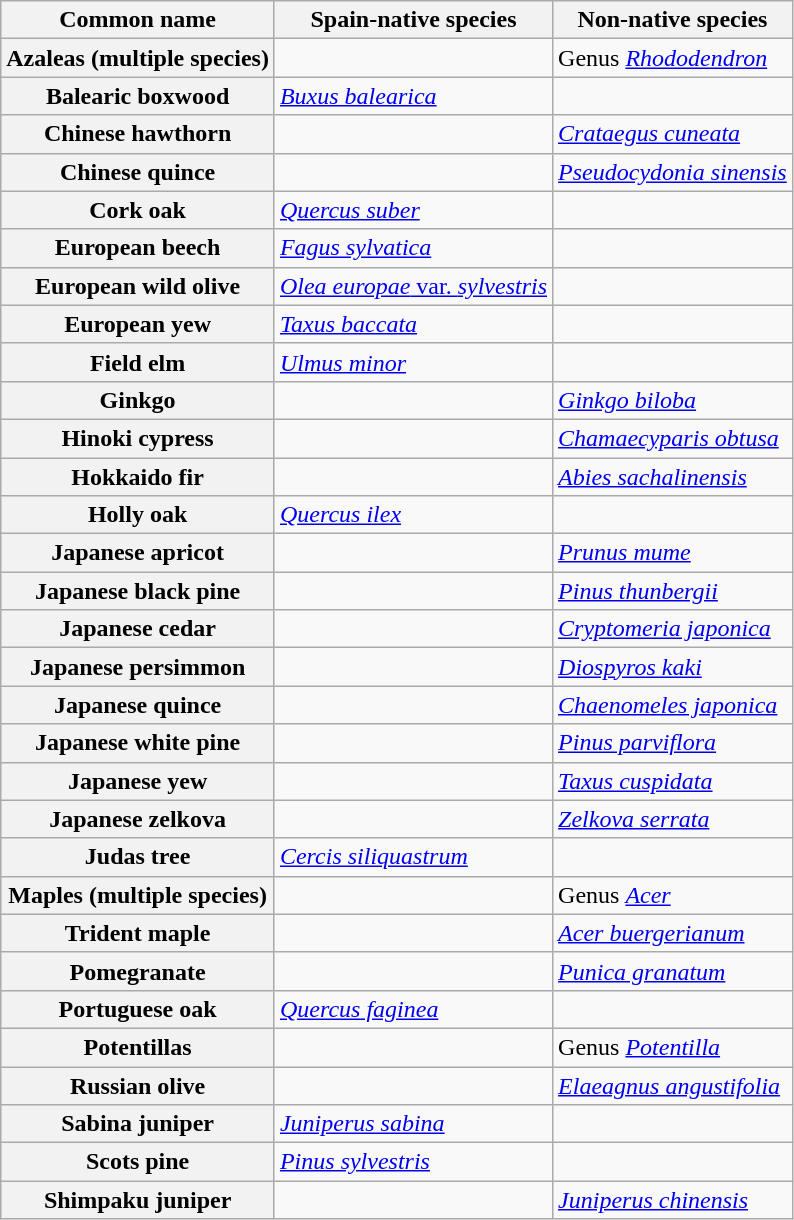<table class="wikitable sortable plainrowheaders">
<tr>
<th scope=col>Common name</th>
<th scope=col>Spain-native species</th>
<th scope=col>Non-native species</th>
</tr>
<tr>
<th>Azaleas (multiple species)</th>
<td></td>
<td>Genus <em><a href='#'>Rhododendron</a></em></td>
</tr>
<tr>
<th>Balearic boxwood</th>
<td><em><a href='#'>Buxus balearica</a></em></td>
<td></td>
</tr>
<tr>
<th>Chinese hawthorn</th>
<td></td>
<td><em><a href='#'>Crataegus cuneata</a></em></td>
</tr>
<tr>
<th>Chinese quince</th>
<td></td>
<td><em><a href='#'>Pseudocydonia sinensis</a></em></td>
</tr>
<tr>
<th>Cork oak</th>
<td><em><a href='#'>Quercus suber</a></em></td>
<td></td>
</tr>
<tr>
<th>European beech</th>
<td><em><a href='#'>Fagus sylvatica</a></em></td>
<td></td>
</tr>
<tr>
<th>European wild olive</th>
<td><a href='#'><em>Olea europae</em> var. <em>sylvestris</em></a></td>
<td></td>
</tr>
<tr>
<th>European yew</th>
<td><em><a href='#'>Taxus baccata</a></em></td>
<td></td>
</tr>
<tr>
<th>Field elm</th>
<td><em><a href='#'>Ulmus minor</a></em></td>
<td></td>
</tr>
<tr>
<th>Ginkgo</th>
<td></td>
<td><em><a href='#'>Ginkgo biloba</a></em></td>
</tr>
<tr>
<th>Hinoki cypress</th>
<td></td>
<td><em><a href='#'>Chamaecyparis obtusa</a></em></td>
</tr>
<tr>
<th>Hokkaido fir</th>
<td></td>
<td><em><a href='#'>Abies sachalinensis</a></em></td>
</tr>
<tr>
<th>Holly oak</th>
<td><em><a href='#'>Quercus ilex</a></em></td>
<td></td>
</tr>
<tr>
<th>Japanese apricot</th>
<td></td>
<td><em><a href='#'>Prunus mume</a></em></td>
</tr>
<tr>
<th>Japanese black pine</th>
<td></td>
<td><em><a href='#'>Pinus thunbergii</a></em></td>
</tr>
<tr>
<th>Japanese cedar</th>
<td></td>
<td><em><a href='#'>Cryptomeria japonica</a></em></td>
</tr>
<tr>
<th>Japanese persimmon</th>
<td></td>
<td><em><a href='#'>Diospyros kaki</a></em></td>
</tr>
<tr>
<th>Japanese quince</th>
<td></td>
<td><em><a href='#'>Chaenomeles japonica</a></em></td>
</tr>
<tr>
<th>Japanese white pine</th>
<td></td>
<td><em><a href='#'>Pinus parviflora</a></em></td>
</tr>
<tr>
<th>Japanese yew</th>
<td></td>
<td><em><a href='#'>Taxus cuspidata</a></em></td>
</tr>
<tr>
<th>Japanese zelkova</th>
<td></td>
<td><em><a href='#'>Zelkova serrata</a></em></td>
</tr>
<tr>
<th>Judas tree</th>
<td><em><a href='#'>Cercis siliquastrum</a></em></td>
<td></td>
</tr>
<tr>
<th>Maples (multiple species)</th>
<td></td>
<td>Genus <em><a href='#'>Acer</a></em></td>
</tr>
<tr>
<th>Trident maple</th>
<td></td>
<td><em><a href='#'>Acer buergerianum</a></em></td>
</tr>
<tr>
<th>Pomegranate</th>
<td></td>
<td><em><a href='#'>Punica granatum</a></em></td>
</tr>
<tr>
<th>Portuguese oak</th>
<td><em><a href='#'>Quercus faginea</a></em></td>
<td></td>
</tr>
<tr>
<th>Potentillas</th>
<td></td>
<td>Genus <em><a href='#'>Potentilla</a></em></td>
</tr>
<tr>
<th>Russian olive</th>
<td></td>
<td><em><a href='#'>Elaeagnus angustifolia</a></em></td>
</tr>
<tr>
<th>Sabina juniper</th>
<td><em><a href='#'>Juniperus sabina</a></em></td>
<td></td>
</tr>
<tr>
<th>Scots pine</th>
<td><em><a href='#'>Pinus sylvestris</a></em></td>
<td></td>
</tr>
<tr>
<th>Shimpaku juniper</th>
<td></td>
<td><em><a href='#'>Juniperus chinensis</a></em></td>
</tr>
</table>
